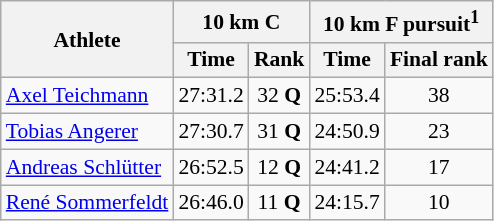<table class="wikitable" border="1" style="font-size:90%">
<tr>
<th rowspan=2>Athlete</th>
<th colspan=2>10 km C</th>
<th colspan=2>10 km F pursuit<sup>1</sup></th>
</tr>
<tr>
<th>Time</th>
<th>Rank</th>
<th>Time</th>
<th>Final rank</th>
</tr>
<tr>
<td><a href='#'>Axel Teichmann</a></td>
<td align=center>27:31.2</td>
<td align=center>32 <strong>Q</strong></td>
<td align=center>25:53.4</td>
<td align=center>38</td>
</tr>
<tr>
<td><a href='#'>Tobias Angerer</a></td>
<td align=center>27:30.7</td>
<td align=center>31 <strong>Q</strong></td>
<td align=center>24:50.9</td>
<td align=center>23</td>
</tr>
<tr>
<td><a href='#'>Andreas Schlütter</a></td>
<td align=center>26:52.5</td>
<td align=center>12 <strong>Q</strong></td>
<td align=center>24:41.2</td>
<td align=center>17</td>
</tr>
<tr>
<td><a href='#'>René Sommerfeldt</a></td>
<td align=center>26:46.0</td>
<td align=center>11 <strong>Q</strong></td>
<td align=center>24:15.7</td>
<td align=center>10</td>
</tr>
</table>
